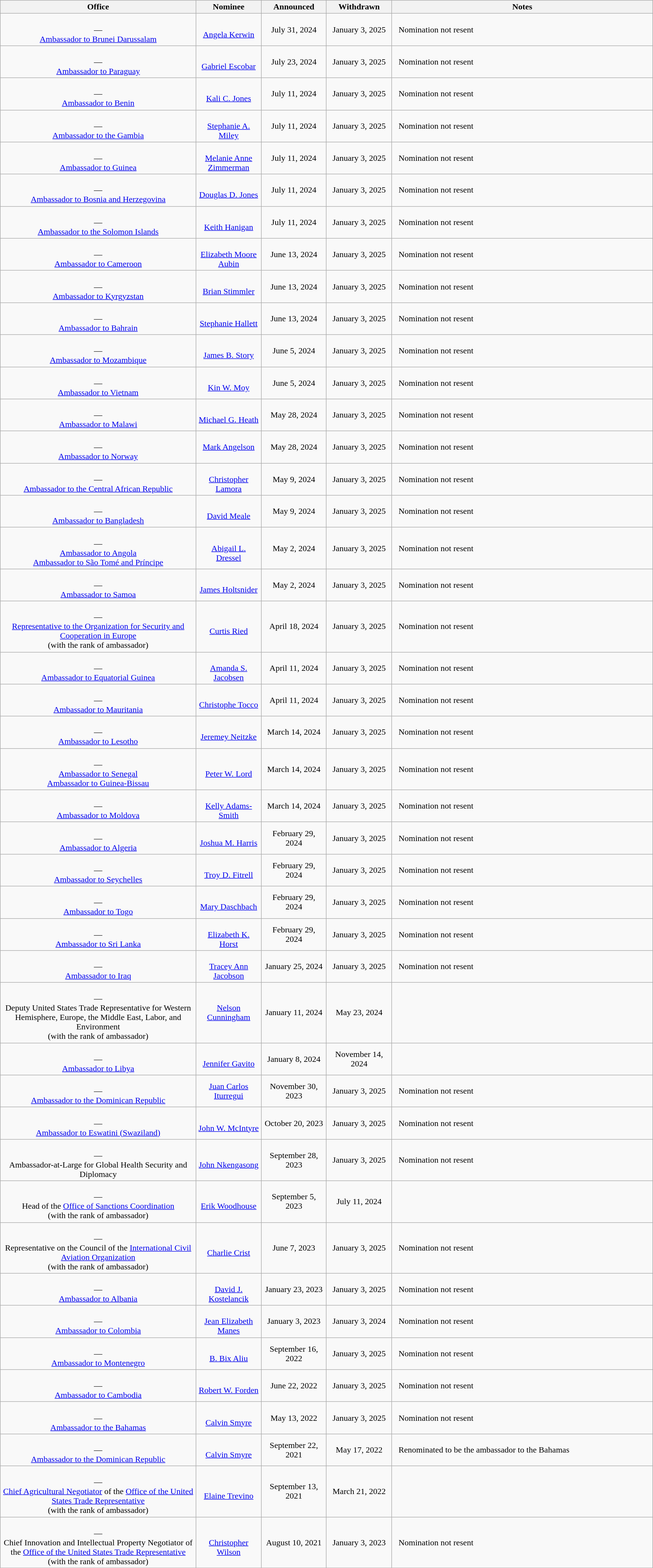<table class="wikitable sortable" style="text-align:center">
<tr>
<th style="width:30%;">Office</th>
<th style="width:10%;">Nominee</th>
<th style="width:10%;" data-sort-type="date">Announced</th>
<th style="width:10%;" data-sort-type="date">Withdrawn</th>
<th style="width:50%;">Notes</th>
</tr>
<tr>
<td><br>—<br><a href='#'>Ambassador to Brunei Darussalam</a></td>
<td><br><a href='#'>Angela Kerwin</a></td>
<td>July 31, 2024</td>
<td>January 3, 2025</td>
<td style="text-align:left; padding:1%;">Nomination not resent</td>
</tr>
<tr>
<td><br>—<br><a href='#'>Ambassador to Paraguay</a></td>
<td><br><a href='#'>Gabriel Escobar</a></td>
<td>July 23, 2024</td>
<td>January 3, 2025</td>
<td style="text-align:left; padding:1%;">Nomination not resent</td>
</tr>
<tr>
<td><br>—<br><a href='#'>Ambassador to Benin</a></td>
<td><br><a href='#'>Kali C. Jones</a></td>
<td>July 11, 2024</td>
<td>January 3, 2025</td>
<td style="text-align:left; padding:1%;">Nomination not resent</td>
</tr>
<tr>
<td><br>—<br><a href='#'>Ambassador to the Gambia</a></td>
<td><br><a href='#'>Stephanie A. Miley</a></td>
<td>July 11, 2024</td>
<td>January 3, 2025</td>
<td style="text-align:left; padding:1%;">Nomination not resent</td>
</tr>
<tr>
<td><br>—<br><a href='#'>Ambassador to Guinea</a></td>
<td><br><a href='#'>Melanie Anne Zimmerman</a></td>
<td>July 11, 2024</td>
<td>January 3, 2025</td>
<td style="text-align:left; padding:1%;">Nomination not resent</td>
</tr>
<tr>
<td><br>—<br><a href='#'>Ambassador to Bosnia and Herzegovina</a></td>
<td><br><a href='#'>Douglas D. Jones</a></td>
<td>July 11, 2024</td>
<td>January 3, 2025</td>
<td style="text-align:left; padding:1%;">Nomination not resent</td>
</tr>
<tr>
<td><br>—<br><a href='#'>Ambassador to the Solomon Islands</a></td>
<td><br><a href='#'>Keith Hanigan</a></td>
<td>July 11, 2024</td>
<td>January 3, 2025</td>
<td style="text-align:left; padding:1%;">Nomination not resent</td>
</tr>
<tr>
<td><br>—<br><a href='#'>Ambassador to Cameroon</a></td>
<td><br><a href='#'>Elizabeth Moore Aubin</a></td>
<td>June 13, 2024</td>
<td>January 3, 2025</td>
<td style="text-align:left; padding:1%;">Nomination not resent</td>
</tr>
<tr>
<td><br>—<br><a href='#'>Ambassador to Kyrgyzstan</a></td>
<td><br><a href='#'>Brian Stimmler</a></td>
<td>June 13, 2024</td>
<td>January 3, 2025</td>
<td style="text-align:left; padding:1%;">Nomination not resent</td>
</tr>
<tr>
<td><br>—<br><a href='#'>Ambassador to Bahrain</a></td>
<td><br><a href='#'>Stephanie Hallett</a></td>
<td>June 13, 2024</td>
<td>January 3, 2025</td>
<td style="text-align:left; padding:1%;">Nomination not resent</td>
</tr>
<tr>
<td><br>—<br><a href='#'>Ambassador to Mozambique</a></td>
<td><br><a href='#'>James B. Story</a></td>
<td>June 5, 2024</td>
<td>January 3, 2025</td>
<td style="text-align:left; padding:1%;">Nomination not resent</td>
</tr>
<tr>
<td><br>—<br><a href='#'>Ambassador to Vietnam</a></td>
<td><br><a href='#'>Kin W. Moy</a></td>
<td>June 5, 2024</td>
<td>January 3, 2025</td>
<td style="text-align:left; padding:1%;">Nomination not resent</td>
</tr>
<tr>
<td><br>—<br><a href='#'>Ambassador to Malawi</a></td>
<td><br><a href='#'>Michael G. Heath</a></td>
<td>May 28, 2024</td>
<td>January 3, 2025</td>
<td style="text-align:left; padding:1%;">Nomination not resent</td>
</tr>
<tr>
<td><br>—<br><a href='#'>Ambassador to Norway</a></td>
<td><a href='#'>Mark Angelson</a></td>
<td>May 28, 2024</td>
<td>January 3, 2025</td>
<td style="text-align:left; padding:1%;">Nomination not resent</td>
</tr>
<tr>
<td><br>—<br><a href='#'>Ambassador to the Central African Republic</a></td>
<td><br><a href='#'>Christopher Lamora</a></td>
<td>May 9, 2024</td>
<td>January 3, 2025</td>
<td style="text-align:left; padding:1%;">Nomination not resent</td>
</tr>
<tr>
<td><br>—<br><a href='#'>Ambassador to Bangladesh</a></td>
<td><br><a href='#'>David Meale</a></td>
<td>May 9, 2024</td>
<td>January 3, 2025</td>
<td style="text-align:left; padding:1%;">Nomination not resent</td>
</tr>
<tr>
<td><br>—<br><a href='#'>Ambassador to Angola</a><br><a href='#'>Ambassador to São Tomé and Príncipe</a></td>
<td><br><a href='#'>Abigail L. Dressel</a></td>
<td>May 2, 2024</td>
<td>January 3, 2025</td>
<td style="text-align:left; padding:1%;">Nomination not resent</td>
</tr>
<tr>
<td><br>—<br><a href='#'>Ambassador to Samoa</a></td>
<td><br><a href='#'>James Holtsnider</a></td>
<td>May 2, 2024</td>
<td>January 3, 2025</td>
<td style="text-align:left; padding:1%;">Nomination not resent</td>
</tr>
<tr>
<td><br>—<br><a href='#'>Representative to the Organization for Security and Cooperation in Europe</a><br>(with the rank of ambassador)</td>
<td><br><a href='#'>Curtis Ried</a></td>
<td>April 18, 2024</td>
<td>January 3, 2025</td>
<td style="text-align:left; padding:1%;">Nomination not resent</td>
</tr>
<tr>
<td><br>—<br><a href='#'>Ambassador to Equatorial Guinea</a></td>
<td><br><a href='#'>Amanda S. Jacobsen</a></td>
<td>April 11, 2024</td>
<td>January 3, 2025</td>
<td style="text-align:left; padding:1%;">Nomination not resent</td>
</tr>
<tr>
<td><br>—<br><a href='#'>Ambassador to Mauritania</a></td>
<td><br><a href='#'>Christophe Tocco</a></td>
<td>April 11, 2024</td>
<td>January 3, 2025</td>
<td style="text-align:left; padding:1%;">Nomination not resent</td>
</tr>
<tr>
<td><br>—<br><a href='#'>Ambassador to Lesotho</a></td>
<td><br><a href='#'>Jeremey Neitzke</a></td>
<td>March 14, 2024</td>
<td>January 3, 2025</td>
<td style="text-align:left; padding:1%;">Nomination not resent</td>
</tr>
<tr>
<td><br>—<br><a href='#'>Ambassador to Senegal</a><br><a href='#'>Ambassador to Guinea-Bissau</a></td>
<td><br><a href='#'>Peter W. Lord</a></td>
<td>March 14, 2024</td>
<td>January 3, 2025</td>
<td style="text-align:left; padding:1%;">Nomination not resent</td>
</tr>
<tr>
<td><br>—<br><a href='#'>Ambassador to Moldova</a></td>
<td><br><a href='#'>Kelly Adams-Smith</a></td>
<td>March 14, 2024</td>
<td>January 3, 2025</td>
<td style="text-align:left; padding:1%;">Nomination not resent</td>
</tr>
<tr>
<td><br>—<br><a href='#'>Ambassador to Algeria</a></td>
<td><br><a href='#'>Joshua M. Harris</a></td>
<td>February 29, 2024</td>
<td>January 3, 2025</td>
<td style="text-align:left; padding:1%;">Nomination not resent</td>
</tr>
<tr>
<td><br>—<br><a href='#'>Ambassador to Seychelles</a></td>
<td><br><a href='#'>Troy D. Fitrell</a></td>
<td>February 29, 2024</td>
<td>January 3, 2025</td>
<td style="text-align:left; padding:1%;">Nomination not resent</td>
</tr>
<tr>
<td><br>—<br><a href='#'>Ambassador to Togo</a></td>
<td><br><a href='#'>Mary Daschbach</a></td>
<td>February 29, 2024</td>
<td>January 3, 2025</td>
<td style="text-align:left; padding:1%;">Nomination not resent</td>
</tr>
<tr>
<td><br>—<br><a href='#'>Ambassador to Sri Lanka</a></td>
<td><br><a href='#'>Elizabeth K. Horst</a></td>
<td>February 29, 2024</td>
<td>January 3, 2025</td>
<td style="text-align:left; padding:1%;">Nomination not resent</td>
</tr>
<tr>
<td><br>—<br><a href='#'>Ambassador to Iraq</a></td>
<td><br><a href='#'>Tracey Ann Jacobson</a></td>
<td>January 25, 2024</td>
<td>January 3, 2025</td>
<td style="text-align:left; padding:1%;">Nomination not resent</td>
</tr>
<tr>
<td><br>—<br>Deputy United States Trade Representative for Western Hemisphere, Europe, the Middle East, Labor, and Environment<br>(with the rank of ambassador)</td>
<td><a href='#'>Nelson Cunningham</a></td>
<td>January 11, 2024</td>
<td>May 23, 2024</td>
<td style="text-align:left; padding:1%;"></td>
</tr>
<tr>
<td><br>—<br><a href='#'>Ambassador to Libya</a></td>
<td><br><a href='#'>Jennifer Gavito</a></td>
<td>January 8, 2024</td>
<td>November 14, 2024</td>
<td style="text-align:left; padding:1%;"></td>
</tr>
<tr>
<td><br>—<br><a href='#'>Ambassador to the Dominican Republic</a></td>
<td><a href='#'>Juan Carlos Iturregui</a></td>
<td>November 30, 2023</td>
<td>January 3, 2025</td>
<td style="text-align:left; padding:1%;">Nomination not resent</td>
</tr>
<tr>
<td><br>—<br><a href='#'>Ambassador to Eswatini (Swaziland)</a></td>
<td><br><a href='#'>John W. McIntyre</a></td>
<td>October 20, 2023</td>
<td>January 3, 2025</td>
<td style="text-align:left; padding:1%;">Nomination not resent</td>
</tr>
<tr>
<td><br>—<br>Ambassador-at-Large for Global Health Security and Diplomacy</td>
<td><br><a href='#'>John Nkengasong</a></td>
<td>September 28, 2023</td>
<td>January 3, 2025</td>
<td style="text-align:left; padding:1%;">Nomination not resent</td>
</tr>
<tr>
<td><br>—<br>Head of the <a href='#'>Office of Sanctions Coordination</a><br>(with the rank of ambassador)</td>
<td><br><a href='#'>Erik Woodhouse</a></td>
<td>September 5, 2023</td>
<td>July 11, 2024</td>
<td style="text-align:left; padding:1%;"></td>
</tr>
<tr>
<td><br>—<br>Representative on the Council of the <a href='#'>International Civil Aviation Organization</a><br>(with the rank of ambassador)</td>
<td><br><a href='#'>Charlie Crist</a></td>
<td>June 7, 2023</td>
<td>January 3, 2025</td>
<td style="text-align:left; padding:1%;">Nomination not resent</td>
</tr>
<tr>
<td><br>—<br><a href='#'>Ambassador to Albania</a></td>
<td><br><a href='#'>David J. Kostelancik</a></td>
<td>January 23, 2023</td>
<td>January 3, 2025</td>
<td style="text-align:left; padding:1%;">Nomination not resent</td>
</tr>
<tr>
<td><br>—<br><a href='#'>Ambassador to Colombia</a></td>
<td><br><a href='#'>Jean Elizabeth Manes</a></td>
<td>January 3, 2023</td>
<td>January 3, 2024</td>
<td style="text-align:left; padding:1%;">Nomination not resent</td>
</tr>
<tr>
<td><br>—<br><a href='#'>Ambassador to Montenegro</a></td>
<td><br><a href='#'>B. Bix Aliu</a></td>
<td>September 16, 2022</td>
<td>January 3, 2025</td>
<td style="text-align:left; padding:1%;">Nomination not resent</td>
</tr>
<tr>
<td><br>—<br><a href='#'>Ambassador to Cambodia</a></td>
<td><br><a href='#'>Robert W. Forden</a></td>
<td>June 22, 2022</td>
<td>January 3, 2025</td>
<td style="text-align:left; padding:1%;">Nomination not resent</td>
</tr>
<tr>
<td><br>—<br><a href='#'>Ambassador to the Bahamas</a></td>
<td><br><a href='#'>Calvin Smyre</a></td>
<td>May 13, 2022</td>
<td>January 3, 2025</td>
<td style="text-align:left; padding:1%;">Nomination not resent</td>
</tr>
<tr>
<td><br>—<br><a href='#'>Ambassador to the Dominican Republic</a></td>
<td><br><a href='#'>Calvin Smyre</a></td>
<td>September 22, 2021</td>
<td>May 17, 2022</td>
<td style="text-align:left; padding:1%;">Renominated to be the ambassador to the Bahamas</td>
</tr>
<tr>
<td><br>—<br><a href='#'>Chief Agricultural Negotiator</a> of the <a href='#'>Office of the United States Trade Representative</a><br>(with the rank of ambassador)</td>
<td><br><a href='#'>Elaine Trevino</a></td>
<td>September 13, 2021</td>
<td>March 21, 2022</td>
<td style="text-align:left; padding:1%;"></td>
</tr>
<tr>
<td><br>—<br>Chief Innovation and Intellectual Property Negotiator of the <a href='#'>Office of the United States Trade Representative</a><br>(with the rank of ambassador)</td>
<td><br><a href='#'>Christopher Wilson</a></td>
<td>August 10, 2021</td>
<td>January 3, 2023</td>
<td style="text-align:left; padding:1%;">Nomination not resent</td>
</tr>
</table>
